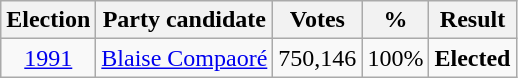<table class=wikitable style=text-align:center>
<tr>
<th>Election</th>
<th>Party candidate</th>
<th>Votes</th>
<th>%</th>
<th>Result</th>
</tr>
<tr>
<td><a href='#'>1991</a></td>
<td><a href='#'>Blaise Compaoré</a></td>
<td>750,146</td>
<td>100%</td>
<td><strong>Elected</strong> </td>
</tr>
</table>
